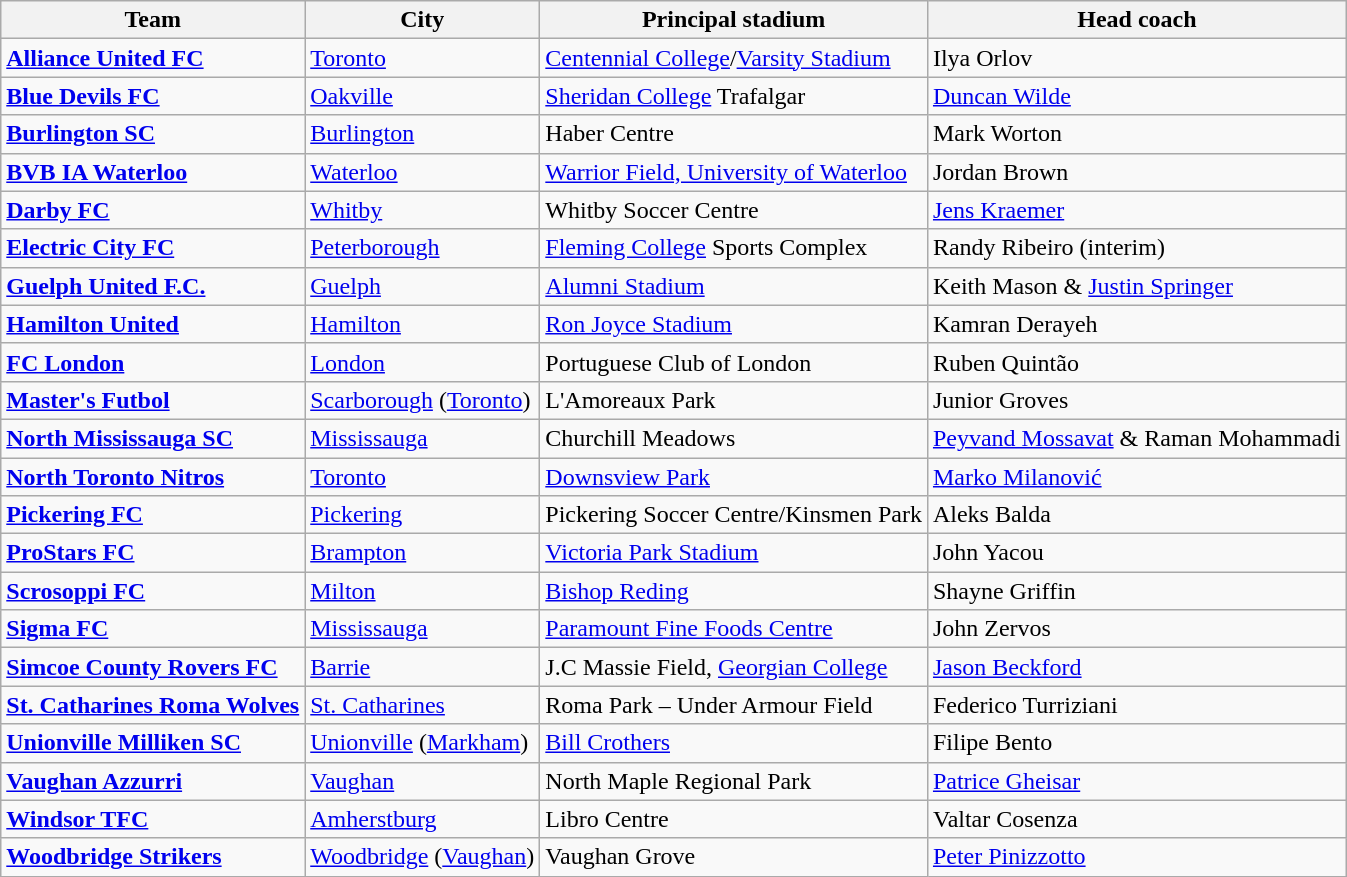<table class="wikitable sortable">
<tr>
<th>Team</th>
<th>City</th>
<th>Principal stadium</th>
<th>Head coach</th>
</tr>
<tr>
<td><strong><a href='#'>Alliance United FC</a></strong></td>
<td><a href='#'>Toronto</a></td>
<td><a href='#'>Centennial College</a>/<a href='#'>Varsity Stadium</a></td>
<td>Ilya Orlov</td>
</tr>
<tr>
<td><strong><a href='#'>Blue Devils FC</a></strong></td>
<td><a href='#'>Oakville</a></td>
<td><a href='#'>Sheridan College</a> Trafalgar</td>
<td><a href='#'>Duncan Wilde</a></td>
</tr>
<tr>
<td><strong><a href='#'>Burlington SC</a></strong></td>
<td><a href='#'>Burlington</a></td>
<td>Haber Centre</td>
<td>Mark Worton</td>
</tr>
<tr>
<td><strong><a href='#'>BVB IA Waterloo</a></strong></td>
<td><a href='#'>Waterloo</a></td>
<td><a href='#'>Warrior Field, University of Waterloo</a></td>
<td>Jordan Brown</td>
</tr>
<tr>
<td><strong><a href='#'>Darby FC</a></strong></td>
<td><a href='#'>Whitby</a></td>
<td>Whitby Soccer Centre</td>
<td><a href='#'>Jens Kraemer</a></td>
</tr>
<tr>
<td><strong><a href='#'>Electric City FC</a></strong></td>
<td><a href='#'>Peterborough</a></td>
<td><a href='#'>Fleming College</a> Sports Complex</td>
<td>Randy Ribeiro (interim)</td>
</tr>
<tr>
<td><strong><a href='#'>Guelph United F.C.</a></strong></td>
<td><a href='#'>Guelph</a></td>
<td><a href='#'>Alumni Stadium</a></td>
<td>Keith Mason & <a href='#'>Justin Springer</a></td>
</tr>
<tr>
<td><strong><a href='#'>Hamilton United</a></strong></td>
<td><a href='#'>Hamilton</a></td>
<td><a href='#'>Ron Joyce Stadium</a></td>
<td>Kamran Derayeh</td>
</tr>
<tr>
<td><strong><a href='#'>FC London</a></strong></td>
<td><a href='#'>London</a></td>
<td>Portuguese Club of London</td>
<td>Ruben Quintão</td>
</tr>
<tr>
<td><strong><a href='#'>Master's Futbol</a></strong></td>
<td><a href='#'>Scarborough</a> (<a href='#'>Toronto</a>)</td>
<td>L'Amoreaux Park</td>
<td>Junior Groves</td>
</tr>
<tr>
<td><strong><a href='#'>North Mississauga SC</a></strong></td>
<td><a href='#'>Mississauga</a></td>
<td>Churchill Meadows</td>
<td><a href='#'>Peyvand Mossavat</a> & Raman Mohammadi</td>
</tr>
<tr>
<td><strong><a href='#'>North Toronto Nitros</a></strong></td>
<td><a href='#'>Toronto</a></td>
<td><a href='#'>Downsview Park</a></td>
<td><a href='#'>Marko Milanović</a></td>
</tr>
<tr>
<td><strong><a href='#'>Pickering FC</a></strong></td>
<td><a href='#'>Pickering</a></td>
<td>Pickering Soccer Centre/Kinsmen Park</td>
<td>Aleks Balda</td>
</tr>
<tr>
<td><strong><a href='#'>ProStars FC</a></strong></td>
<td><a href='#'>Brampton</a></td>
<td><a href='#'>Victoria Park Stadium</a></td>
<td>John Yacou</td>
</tr>
<tr>
<td><strong><a href='#'>Scrosoppi FC</a></strong></td>
<td><a href='#'>Milton</a></td>
<td><a href='#'>Bishop Reding</a></td>
<td>Shayne Griffin</td>
</tr>
<tr>
<td><strong><a href='#'>Sigma FC</a></strong></td>
<td><a href='#'>Mississauga</a></td>
<td><a href='#'>Paramount Fine Foods Centre</a></td>
<td>John Zervos</td>
</tr>
<tr>
<td><strong><a href='#'>Simcoe County Rovers FC</a></strong></td>
<td><a href='#'>Barrie</a></td>
<td>J.C Massie Field, <a href='#'>Georgian College</a></td>
<td><a href='#'>Jason Beckford</a></td>
</tr>
<tr>
<td><strong><a href='#'>St. Catharines Roma Wolves</a></strong></td>
<td><a href='#'>St. Catharines</a></td>
<td>Roma Park – Under Armour Field</td>
<td>Federico Turriziani</td>
</tr>
<tr>
<td><strong><a href='#'>Unionville Milliken SC</a></strong></td>
<td><a href='#'>Unionville</a> (<a href='#'>Markham</a>)</td>
<td><a href='#'>Bill Crothers</a></td>
<td>Filipe Bento</td>
</tr>
<tr>
<td><strong><a href='#'>Vaughan Azzurri</a></strong></td>
<td><a href='#'>Vaughan</a></td>
<td>North Maple Regional Park</td>
<td><a href='#'>Patrice Gheisar</a></td>
</tr>
<tr>
<td><strong><a href='#'>Windsor TFC</a></strong></td>
<td><a href='#'>Amherstburg</a></td>
<td>Libro Centre</td>
<td>Valtar Cosenza</td>
</tr>
<tr>
<td><strong><a href='#'>Woodbridge Strikers</a></strong></td>
<td><a href='#'>Woodbridge</a> (<a href='#'>Vaughan</a>)</td>
<td>Vaughan Grove</td>
<td><a href='#'>Peter Pinizzotto</a></td>
</tr>
</table>
